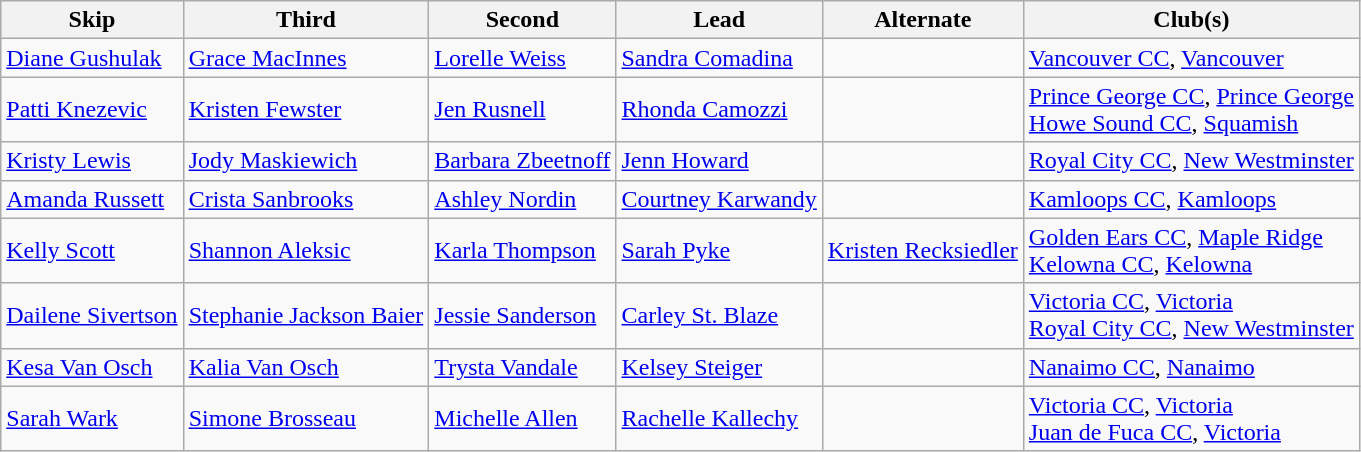<table class="wikitable">
<tr>
<th>Skip</th>
<th>Third</th>
<th>Second</th>
<th>Lead</th>
<th>Alternate</th>
<th>Club(s)</th>
</tr>
<tr>
<td><a href='#'>Diane Gushulak</a></td>
<td><a href='#'>Grace MacInnes</a></td>
<td><a href='#'>Lorelle Weiss</a></td>
<td><a href='#'>Sandra Comadina</a></td>
<td></td>
<td><a href='#'>Vancouver CC</a>, <a href='#'>Vancouver</a></td>
</tr>
<tr>
<td><a href='#'>Patti Knezevic</a></td>
<td><a href='#'>Kristen Fewster</a></td>
<td><a href='#'>Jen Rusnell</a></td>
<td><a href='#'>Rhonda Camozzi</a></td>
<td></td>
<td><a href='#'>Prince George CC</a>, <a href='#'>Prince George</a> <br> <a href='#'>Howe Sound CC</a>, <a href='#'>Squamish</a></td>
</tr>
<tr>
<td><a href='#'>Kristy Lewis</a></td>
<td><a href='#'>Jody Maskiewich</a></td>
<td><a href='#'>Barbara Zbeetnoff</a></td>
<td><a href='#'>Jenn Howard</a></td>
<td></td>
<td><a href='#'>Royal City CC</a>, <a href='#'>New Westminster</a></td>
</tr>
<tr>
<td><a href='#'>Amanda Russett</a></td>
<td><a href='#'>Crista Sanbrooks</a></td>
<td><a href='#'>Ashley Nordin</a></td>
<td><a href='#'>Courtney Karwandy</a></td>
<td></td>
<td><a href='#'>Kamloops CC</a>, <a href='#'>Kamloops</a></td>
</tr>
<tr>
<td><a href='#'>Kelly Scott</a></td>
<td><a href='#'>Shannon Aleksic</a></td>
<td><a href='#'>Karla Thompson</a></td>
<td><a href='#'>Sarah Pyke</a></td>
<td><a href='#'>Kristen Recksiedler</a></td>
<td><a href='#'>Golden Ears CC</a>, <a href='#'>Maple Ridge</a> <br> <a href='#'>Kelowna CC</a>, <a href='#'>Kelowna</a></td>
</tr>
<tr>
<td><a href='#'>Dailene Sivertson</a></td>
<td><a href='#'>Stephanie Jackson Baier</a></td>
<td><a href='#'>Jessie Sanderson</a></td>
<td><a href='#'>Carley St. Blaze</a></td>
<td></td>
<td><a href='#'>Victoria CC</a>, <a href='#'>Victoria</a> <br> <a href='#'>Royal City CC</a>, <a href='#'>New Westminster</a></td>
</tr>
<tr>
<td><a href='#'>Kesa Van Osch</a></td>
<td><a href='#'>Kalia Van Osch</a></td>
<td><a href='#'>Trysta Vandale</a></td>
<td><a href='#'>Kelsey Steiger</a></td>
<td></td>
<td><a href='#'>Nanaimo CC</a>, <a href='#'>Nanaimo</a></td>
</tr>
<tr>
<td><a href='#'>Sarah Wark</a></td>
<td><a href='#'>Simone Brosseau</a></td>
<td><a href='#'>Michelle Allen</a></td>
<td><a href='#'>Rachelle Kallechy</a></td>
<td></td>
<td><a href='#'>Victoria CC</a>, <a href='#'>Victoria</a> <br> <a href='#'>Juan de Fuca CC</a>, <a href='#'>Victoria</a></td>
</tr>
</table>
